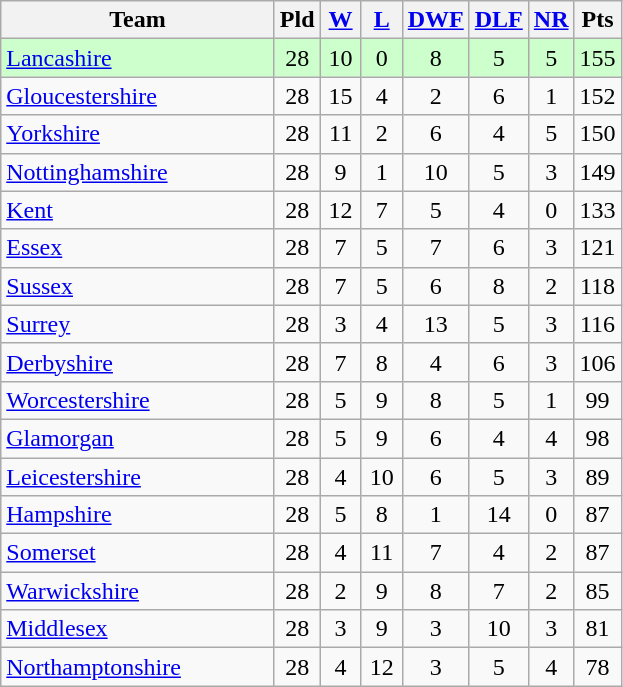<table class="wikitable" style="text-align:center;">
<tr>
<th width=175>Team</th>
<th width=20 abbr="Played">Pld</th>
<th width=20 abbr="Won"><a href='#'>W</a></th>
<th width=20 abbr="Lost"><a href='#'>L</a></th>
<th width=20 abbr="Drawn"><a href='#'>DWF</a></th>
<th width=20 abbr="Drawn"><a href='#'>DLF</a></th>
<th width=20 abbr="No Result"><a href='#'>NR</a></th>
<th width=20 abbr="Points">Pts</th>
</tr>
<tr style="background:#ccffcc;">
<td style="text-align:left;"><a href='#'>Lancashire</a></td>
<td>28</td>
<td>10</td>
<td>0</td>
<td>8</td>
<td>5</td>
<td>5</td>
<td>155</td>
</tr>
<tr>
<td style="text-align:left;"><a href='#'>Gloucestershire</a></td>
<td>28</td>
<td>15</td>
<td>4</td>
<td>2</td>
<td>6</td>
<td>1</td>
<td>152</td>
</tr>
<tr>
<td style="text-align:left;"><a href='#'>Yorkshire</a></td>
<td>28</td>
<td>11</td>
<td>2</td>
<td>6</td>
<td>4</td>
<td>5</td>
<td>150</td>
</tr>
<tr>
<td style="text-align:left;"><a href='#'>Nottinghamshire</a></td>
<td>28</td>
<td>9</td>
<td>1</td>
<td>10</td>
<td>5</td>
<td>3</td>
<td>149</td>
</tr>
<tr>
<td style="text-align:left;"><a href='#'>Kent</a></td>
<td>28</td>
<td>12</td>
<td>7</td>
<td>5</td>
<td>4</td>
<td>0</td>
<td>133</td>
</tr>
<tr>
<td style="text-align:left;"><a href='#'>Essex</a></td>
<td>28</td>
<td>7</td>
<td>5</td>
<td>7</td>
<td>6</td>
<td>3</td>
<td>121</td>
</tr>
<tr>
<td style="text-align:left;"><a href='#'>Sussex</a></td>
<td>28</td>
<td>7</td>
<td>5</td>
<td>6</td>
<td>8</td>
<td>2</td>
<td>118</td>
</tr>
<tr>
<td style="text-align:left;"><a href='#'>Surrey</a></td>
<td>28</td>
<td>3</td>
<td>4</td>
<td>13</td>
<td>5</td>
<td>3</td>
<td>116</td>
</tr>
<tr>
<td style="text-align:left;"><a href='#'>Derbyshire</a></td>
<td>28</td>
<td>7</td>
<td>8</td>
<td>4</td>
<td>6</td>
<td>3</td>
<td>106</td>
</tr>
<tr>
<td style="text-align:left;"><a href='#'>Worcestershire</a></td>
<td>28</td>
<td>5</td>
<td>9</td>
<td>8</td>
<td>5</td>
<td>1</td>
<td>99</td>
</tr>
<tr>
<td style="text-align:left;"><a href='#'>Glamorgan</a></td>
<td>28</td>
<td>5</td>
<td>9</td>
<td>6</td>
<td>4</td>
<td>4</td>
<td>98</td>
</tr>
<tr>
<td style="text-align:left;"><a href='#'>Leicestershire</a></td>
<td>28</td>
<td>4</td>
<td>10</td>
<td>6</td>
<td>5</td>
<td>3</td>
<td>89</td>
</tr>
<tr>
<td style="text-align:left;"><a href='#'>Hampshire</a></td>
<td>28</td>
<td>5</td>
<td>8</td>
<td>1</td>
<td>14</td>
<td>0</td>
<td>87</td>
</tr>
<tr>
<td style="text-align:left;"><a href='#'>Somerset</a></td>
<td>28</td>
<td>4</td>
<td>11</td>
<td>7</td>
<td>4</td>
<td>2</td>
<td>87</td>
</tr>
<tr>
<td style="text-align:left;"><a href='#'>Warwickshire</a></td>
<td>28</td>
<td>2</td>
<td>9</td>
<td>8</td>
<td>7</td>
<td>2</td>
<td>85</td>
</tr>
<tr>
<td style="text-align:left;"><a href='#'>Middlesex</a></td>
<td>28</td>
<td>3</td>
<td>9</td>
<td>3</td>
<td>10</td>
<td>3</td>
<td>81</td>
</tr>
<tr>
<td style="text-align:left;"><a href='#'>Northamptonshire</a></td>
<td>28</td>
<td>4</td>
<td>12</td>
<td>3</td>
<td>5</td>
<td>4</td>
<td>78</td>
</tr>
</table>
